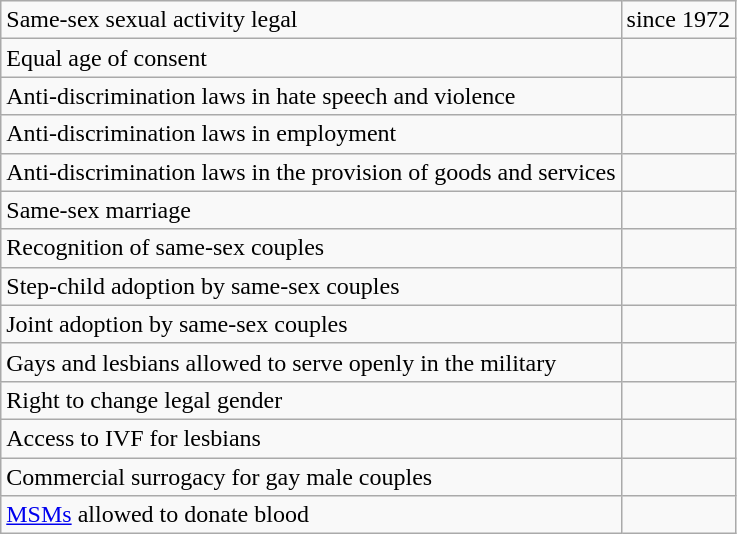<table class="wikitable">
<tr>
<td>Same-sex sexual activity legal</td>
<td>since 1972 </td>
</tr>
<tr>
<td>Equal age of consent</td>
<td></td>
</tr>
<tr>
<td>Anti-discrimination laws in hate speech and violence</td>
<td></td>
</tr>
<tr>
<td>Anti-discrimination laws in employment</td>
<td></td>
</tr>
<tr>
<td>Anti-discrimination laws in the provision of goods and services</td>
<td></td>
</tr>
<tr>
<td>Same-sex marriage</td>
<td></td>
</tr>
<tr>
<td>Recognition of same-sex couples</td>
<td></td>
</tr>
<tr>
<td>Step-child adoption by same-sex couples</td>
<td></td>
</tr>
<tr>
<td>Joint adoption by same-sex couples</td>
<td></td>
</tr>
<tr>
<td>Gays and lesbians allowed to serve openly in the military</td>
<td></td>
</tr>
<tr>
<td>Right to change legal gender</td>
<td></td>
</tr>
<tr>
<td>Access to IVF for lesbians</td>
<td></td>
</tr>
<tr>
<td>Commercial surrogacy for gay male couples</td>
<td></td>
</tr>
<tr>
<td><a href='#'>MSMs</a> allowed to donate blood</td>
<td></td>
</tr>
</table>
